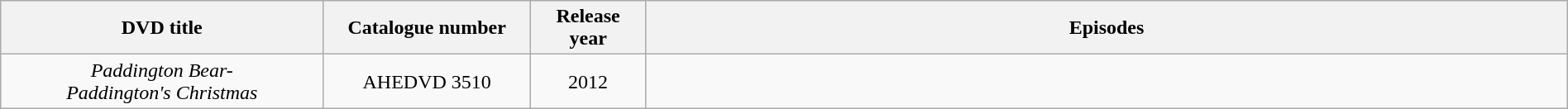<table class="wikitable" style="text-align:center; width:100%;">
<tr>
<th style="width:14%;">DVD title</th>
<th style="width:09%;">Catalogue number</th>
<th style="width:05%;">Release year</th>
<th style="width:40%;">Episodes</th>
</tr>
<tr>
<td><em>Paddington Bear-<br> Paddington's Christmas</em></td>
<td>AHEDVD 3510</td>
<td>2012</td>
<td></td>
</tr>
</table>
